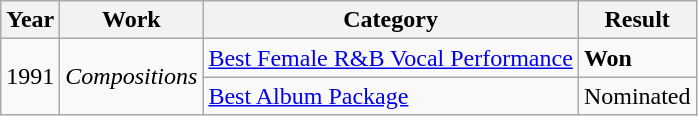<table class="wikitable">
<tr>
<th>Year</th>
<th>Work</th>
<th>Category</th>
<th>Result</th>
</tr>
<tr>
<td rowspan="2">1991</td>
<td rowspan="2"><em>Compositions</em></td>
<td><a href='#'>Best Female R&B Vocal Performance</a></td>
<td><strong>Won</strong></td>
</tr>
<tr>
<td><a href='#'>Best Album Package</a></td>
<td>Nominated</td>
</tr>
</table>
